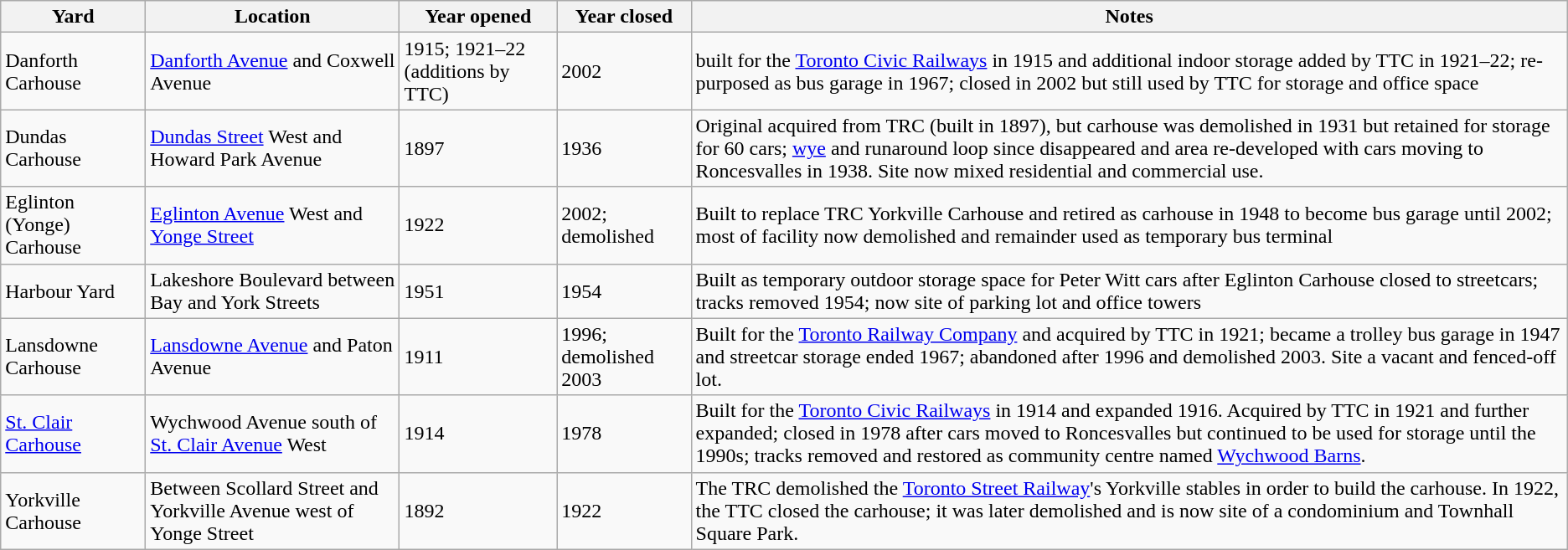<table class="wikitable">
<tr>
<th>Yard</th>
<th>Location</th>
<th>Year opened</th>
<th>Year closed</th>
<th>Notes</th>
</tr>
<tr>
<td>Danforth Carhouse</td>
<td><a href='#'>Danforth Avenue</a> and Coxwell Avenue</td>
<td>1915; 1921–22 (additions by TTC)</td>
<td>2002</td>
<td>built for the <a href='#'>Toronto Civic Railways</a> in 1915 and additional indoor storage added by TTC in 1921–22; re-purposed as bus garage in 1967; closed in 2002 but still used by TTC for storage and office space</td>
</tr>
<tr>
<td>Dundas Carhouse</td>
<td><a href='#'>Dundas Street</a> West and Howard Park Avenue</td>
<td>1897</td>
<td>1936</td>
<td>Original acquired from TRC (built in 1897), but carhouse was demolished in 1931 but retained for storage for 60 cars; <a href='#'>wye</a> and runaround loop since disappeared and area re-developed with cars moving to Roncesvalles in 1938. Site now mixed residential and commercial use.</td>
</tr>
<tr>
<td>Eglinton (Yonge) Carhouse</td>
<td><a href='#'>Eglinton Avenue</a> West and <a href='#'>Yonge Street</a></td>
<td>1922</td>
<td>2002; demolished</td>
<td>Built to replace TRC Yorkville Carhouse and retired as carhouse in 1948 to become bus garage until 2002; most of facility now demolished and remainder used as temporary bus terminal</td>
</tr>
<tr>
<td>Harbour Yard</td>
<td>Lakeshore Boulevard between Bay and York Streets</td>
<td>1951</td>
<td>1954</td>
<td>Built as temporary outdoor storage space for Peter Witt cars after Eglinton Carhouse closed to streetcars; tracks removed 1954; now site of parking lot and office towers</td>
</tr>
<tr>
<td>Lansdowne Carhouse</td>
<td><a href='#'>Lansdowne Avenue</a> and Paton Avenue</td>
<td>1911</td>
<td>1996; demolished 2003</td>
<td>Built for the <a href='#'>Toronto Railway Company</a> and acquired by TTC in 1921; became a trolley bus garage in 1947 and streetcar storage ended 1967; abandoned after 1996 and demolished 2003. Site a vacant and fenced-off lot.</td>
</tr>
<tr>
<td><a href='#'>St. Clair Carhouse</a></td>
<td>Wychwood Avenue south of <a href='#'>St. Clair Avenue</a> West</td>
<td>1914</td>
<td>1978</td>
<td>Built for the <a href='#'>Toronto Civic Railways</a> in 1914 and expanded 1916. Acquired by TTC in 1921 and further expanded; closed in 1978 after cars moved to Roncesvalles but continued to be used for storage until the 1990s; tracks removed and restored as community centre named <a href='#'>Wychwood Barns</a>.</td>
</tr>
<tr>
<td>Yorkville Carhouse</td>
<td>Between Scollard Street and Yorkville Avenue west of Yonge Street</td>
<td>1892</td>
<td>1922</td>
<td>The TRC demolished the <a href='#'>Toronto Street Railway</a>'s Yorkville stables in order to build the carhouse. In 1922, the TTC closed the carhouse; it was later demolished and is now site of a condominium and Townhall Square Park.</td>
</tr>
</table>
